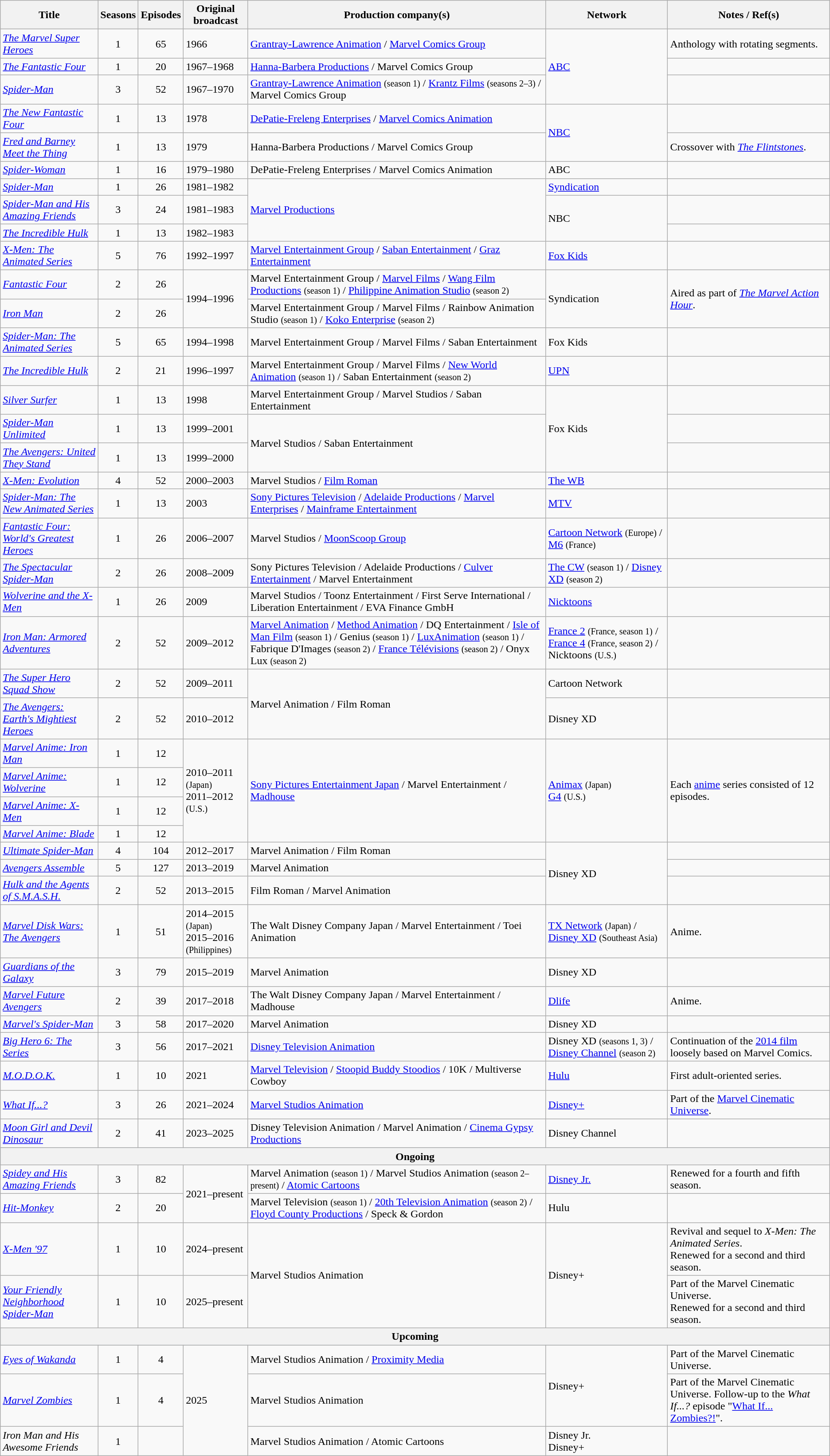<table class="wikitable sortable" style="text-align: left">
<tr>
<th>Title</th>
<th>Seasons</th>
<th>Episodes</th>
<th>Original broadcast</th>
<th>Production company(s)</th>
<th>Network</th>
<th>Notes / Ref(s)</th>
</tr>
<tr>
<td><em><a href='#'>The Marvel Super Heroes</a></em></td>
<td align="center">1</td>
<td align="center">65</td>
<td>1966</td>
<td><a href='#'>Grantray-Lawrence Animation</a> / <a href='#'>Marvel Comics Group</a></td>
<td rowspan="3"><a href='#'>ABC</a></td>
<td>Anthology with rotating segments.</td>
</tr>
<tr>
<td><em><a href='#'>The Fantastic Four</a></em></td>
<td align="center">1</td>
<td align="center">20</td>
<td>1967–1968</td>
<td><a href='#'>Hanna-Barbera Productions</a> / Marvel Comics Group</td>
<td></td>
</tr>
<tr>
<td><em><a href='#'>Spider-Man</a></em></td>
<td align="center">3</td>
<td align="center">52</td>
<td>1967–1970</td>
<td><a href='#'>Grantray-Lawrence Animation</a> <small>(season 1)</small> / <a href='#'>Krantz Films</a> <small>(seasons 2–3)</small> / Marvel Comics Group</td>
<td></td>
</tr>
<tr>
<td><em><a href='#'>The New Fantastic Four</a></em></td>
<td align="center">1</td>
<td align="center">13</td>
<td>1978</td>
<td><a href='#'>DePatie-Freleng Enterprises</a> / <a href='#'>Marvel Comics Animation</a></td>
<td rowspan="2"><a href='#'>NBC</a></td>
<td></td>
</tr>
<tr>
<td><em><a href='#'>Fred and Barney Meet the Thing</a></em></td>
<td align="center">1</td>
<td align="center">13</td>
<td>1979</td>
<td>Hanna-Barbera Productions / Marvel Comics Group</td>
<td>Crossover with <em><a href='#'>The Flintstones</a></em>.</td>
</tr>
<tr>
<td><em><a href='#'>Spider-Woman</a></em></td>
<td align="center">1</td>
<td align="center">16</td>
<td>1979–1980</td>
<td>DePatie-Freleng Enterprises / Marvel Comics Animation</td>
<td>ABC</td>
<td></td>
</tr>
<tr>
<td><em><a href='#'>Spider-Man</a></em></td>
<td align="center">1</td>
<td align="center">26</td>
<td>1981–1982</td>
<td rowspan="3"><a href='#'>Marvel Productions</a></td>
<td><a href='#'>Syndication</a></td>
<td></td>
</tr>
<tr>
<td><em><a href='#'>Spider-Man and His Amazing Friends</a></em></td>
<td align="center">3</td>
<td align="center">24</td>
<td>1981–1983</td>
<td rowspan="2">NBC</td>
<td></td>
</tr>
<tr>
<td><em><a href='#'>The Incredible Hulk</a></em></td>
<td align="center">1</td>
<td align="center">13</td>
<td>1982–1983</td>
<td></td>
</tr>
<tr>
<td><em><a href='#'>X-Men: The Animated Series</a></em></td>
<td align="center">5</td>
<td align="center">76</td>
<td>1992–1997</td>
<td><a href='#'>Marvel Entertainment Group</a> / <a href='#'>Saban Entertainment</a> / <a href='#'>Graz Entertainment</a></td>
<td><a href='#'>Fox Kids</a></td>
<td></td>
</tr>
<tr>
<td><em><a href='#'>Fantastic Four</a></em></td>
<td align="center">2</td>
<td align="center">26</td>
<td rowspan="2">1994–1996</td>
<td>Marvel Entertainment Group / <a href='#'>Marvel Films</a> / <a href='#'>Wang Film Productions</a> <small>(season 1)</small> / <a href='#'>Philippine Animation Studio</a> <small>(season 2)</small></td>
<td rowspan="2">Syndication</td>
<td rowspan="2">Aired as part of <em><a href='#'>The Marvel Action Hour</a></em>.</td>
</tr>
<tr>
<td><em><a href='#'>Iron Man</a></em></td>
<td align="center">2</td>
<td align="center">26</td>
<td>Marvel Entertainment Group / Marvel Films / Rainbow Animation Studio <small>(season 1)</small> / <a href='#'>Koko Enterprise</a> <small>(season 2)</small></td>
</tr>
<tr>
<td><em><a href='#'>Spider-Man: The Animated Series</a></em></td>
<td align="center">5</td>
<td align="center">65</td>
<td>1994–1998</td>
<td>Marvel Entertainment Group / Marvel Films / Saban Entertainment</td>
<td>Fox Kids</td>
<td></td>
</tr>
<tr>
<td><em><a href='#'>The Incredible Hulk</a></em></td>
<td align="center">2</td>
<td align="center">21</td>
<td>1996–1997</td>
<td>Marvel Entertainment Group / Marvel Films / <a href='#'>New World Animation</a> <small>(season 1)</small> / Saban Entertainment <small>(season 2)</small></td>
<td><a href='#'>UPN</a></td>
<td></td>
</tr>
<tr>
<td><em><a href='#'>Silver Surfer</a></em></td>
<td align="center">1</td>
<td align="center">13</td>
<td>1998</td>
<td>Marvel Entertainment Group / Marvel Studios / Saban Entertainment</td>
<td rowspan="3">Fox Kids</td>
<td></td>
</tr>
<tr>
<td><em><a href='#'>Spider-Man Unlimited</a></em></td>
<td align="center">1</td>
<td align="center">13</td>
<td>1999–2001</td>
<td rowspan="2">Marvel Studios / Saban Entertainment</td>
<td></td>
</tr>
<tr>
<td><em><a href='#'>The Avengers: United They Stand</a></em></td>
<td align="center">1</td>
<td align="center">13</td>
<td>1999–2000</td>
<td></td>
</tr>
<tr>
<td><em><a href='#'>X-Men: Evolution</a></em></td>
<td align="center">4</td>
<td align="center">52</td>
<td>2000–2003</td>
<td>Marvel Studios / <a href='#'>Film Roman</a></td>
<td><a href='#'>The WB</a></td>
<td></td>
</tr>
<tr>
<td><em><a href='#'>Spider-Man: The New Animated Series</a></em></td>
<td align="center">1</td>
<td align="center">13</td>
<td>2003</td>
<td><a href='#'>Sony Pictures Television</a> / <a href='#'>Adelaide Productions</a> / <a href='#'>Marvel Enterprises</a> / <a href='#'>Mainframe Entertainment</a></td>
<td><a href='#'>MTV</a></td>
<td></td>
</tr>
<tr>
<td><em><a href='#'>Fantastic Four: World's Greatest Heroes</a></em></td>
<td align="center">1</td>
<td align="center">26</td>
<td>2006–2007</td>
<td>Marvel Studios / <a href='#'>MoonScoop Group</a></td>
<td><a href='#'>Cartoon Network</a> <small>(Europe)</small> / <a href='#'>M6</a> <small>(France)</small></td>
<td></td>
</tr>
<tr>
<td><em><a href='#'>The Spectacular Spider-Man</a></em></td>
<td align="center">2</td>
<td align="center">26</td>
<td>2008–2009</td>
<td>Sony Pictures Television / Adelaide Productions / <a href='#'>Culver Entertainment</a> / Marvel Entertainment</td>
<td><a href='#'>The CW</a> <small>(season 1)</small> / <a href='#'>Disney XD</a> <small>(season 2)</small></td>
<td></td>
</tr>
<tr>
<td><em><a href='#'>Wolverine and the X-Men</a> </em></td>
<td align="center">1</td>
<td align="center">26</td>
<td>2009</td>
<td>Marvel Studios / Toonz Entertainment / First Serve International / Liberation Entertainment / EVA Finance GmbH</td>
<td><a href='#'>Nicktoons</a></td>
<td></td>
</tr>
<tr>
<td><em><a href='#'>Iron Man: Armored Adventures</a></em></td>
<td align="center">2</td>
<td align="center">52</td>
<td>2009–2012</td>
<td><a href='#'>Marvel Animation</a> / <a href='#'>Method Animation</a> / DQ Entertainment / <a href='#'>Isle of Man Film</a> <small>(season 1)</small> / Genius <small>(season 1)</small> / <a href='#'>LuxAnimation</a> <small>(season 1)</small> / Fabrique D'Images <small>(season 2)</small> / <a href='#'>France Télévisions</a> <small>(season 2)</small> / Onyx Lux <small>(season 2)</small></td>
<td><a href='#'>France 2</a> <small>(France, season 1)</small> / <a href='#'>France 4</a> <small>(France, season 2)</small> / Nicktoons <small>(U.S.)</small></td>
<td></td>
</tr>
<tr>
<td><em><a href='#'>The Super Hero Squad Show</a></em></td>
<td align="center">2</td>
<td align="center">52</td>
<td>2009–2011</td>
<td rowspan="2">Marvel Animation / Film Roman</td>
<td>Cartoon Network</td>
<td></td>
</tr>
<tr>
<td><em><a href='#'>The Avengers: Earth's Mightiest Heroes</a></em></td>
<td align="center">2</td>
<td align="center">52</td>
<td>2010–2012</td>
<td>Disney XD</td>
<td></td>
</tr>
<tr>
<td><em><a href='#'>Marvel Anime: Iron Man</a></em></td>
<td align="center">1</td>
<td align="center">12</td>
<td rowspan="4">2010–2011 <small>(Japan)</small><br>2011–2012 <small>(U.S.)</small></td>
<td rowspan="4"><a href='#'>Sony Pictures Entertainment Japan</a> / Marvel Entertainment / <a href='#'>Madhouse</a></td>
<td rowspan="4"><a href='#'>Animax</a> <small>(Japan)</small><br><a href='#'>G4</a> <small>(U.S.)</small></td>
<td rowspan="4">Each <a href='#'>anime</a> series consisted of 12 episodes.</td>
</tr>
<tr>
<td><em><a href='#'>Marvel Anime: Wolverine</a></em></td>
<td align="center">1</td>
<td align="center">12</td>
</tr>
<tr>
<td><em><a href='#'>Marvel Anime: X-Men</a></em></td>
<td align="center">1</td>
<td align="center">12</td>
</tr>
<tr>
<td><em><a href='#'>Marvel Anime: Blade</a></em></td>
<td align="center">1</td>
<td align="center">12</td>
</tr>
<tr>
<td><em><a href='#'>Ultimate Spider-Man</a></em></td>
<td align="center">4</td>
<td align="center">104</td>
<td>2012–2017</td>
<td>Marvel Animation / Film Roman</td>
<td rowspan="3">Disney XD</td>
<td></td>
</tr>
<tr>
<td><em><a href='#'>Avengers Assemble</a></em></td>
<td align="center">5</td>
<td align="center">127</td>
<td>2013–2019</td>
<td>Marvel Animation</td>
<td></td>
</tr>
<tr>
<td><em><a href='#'>Hulk and the Agents of S.M.A.S.H.</a></em></td>
<td align="center">2</td>
<td align="center">52</td>
<td>2013–2015</td>
<td>Film Roman / Marvel Animation</td>
<td></td>
</tr>
<tr>
<td><em><a href='#'>Marvel Disk Wars: The Avengers</a></em></td>
<td align="center">1</td>
<td align="center">51</td>
<td>2014–2015 <small>(Japan)</small><br>2015–2016 <small>(Philippines)</small></td>
<td>The Walt Disney Company Japan / Marvel Entertainment / Toei Animation</td>
<td><a href='#'>TX Network</a> <small>(Japan)</small> / <a href='#'>Disney XD</a> <small>(Southeast Asia)</small></td>
<td>Anime.</td>
</tr>
<tr>
<td><em><a href='#'>Guardians of the Galaxy</a></em></td>
<td align="center">3</td>
<td align="center">79</td>
<td>2015–2019</td>
<td>Marvel Animation</td>
<td>Disney XD</td>
<td></td>
</tr>
<tr>
<td><em><a href='#'>Marvel Future Avengers</a></em></td>
<td align="center">2</td>
<td align="center">39</td>
<td>2017–2018</td>
<td>The Walt Disney Company Japan / Marvel Entertainment / Madhouse</td>
<td><a href='#'>Dlife</a></td>
<td>Anime.</td>
</tr>
<tr>
<td><em><a href='#'>Marvel's Spider-Man</a></em></td>
<td align="center">3</td>
<td align="center">58</td>
<td>2017–2020</td>
<td>Marvel Animation</td>
<td>Disney XD</td>
<td></td>
</tr>
<tr>
<td><em><a href='#'>Big Hero 6: The Series</a></em></td>
<td align="center">3</td>
<td align="center">56</td>
<td>2017–2021</td>
<td><a href='#'>Disney Television Animation</a></td>
<td>Disney XD <small>(seasons 1, 3)</small> / <a href='#'>Disney Channel</a> <small>(season 2)</small></td>
<td>Continuation of the <a href='#'>2014 film</a> loosely based on Marvel Comics.</td>
</tr>
<tr>
<td><em><a href='#'>M.O.D.O.K.</a></em></td>
<td align="center">1</td>
<td align="center">10</td>
<td>2021</td>
<td><a href='#'>Marvel Television</a> / <a href='#'>Stoopid Buddy Stoodios</a> / 10K / Multiverse Cowboy</td>
<td><a href='#'>Hulu</a></td>
<td>First adult-oriented series.</td>
</tr>
<tr>
<td><em><a href='#'>What If...?</a></em></td>
<td align="center">3</td>
<td align="center">26</td>
<td>2021–2024</td>
<td><a href='#'>Marvel Studios Animation</a></td>
<td><a href='#'>Disney+</a></td>
<td>Part of the <a href='#'>Marvel Cinematic Universe</a>.</td>
</tr>
<tr>
<td><em><a href='#'>Moon Girl and Devil Dinosaur</a></em></td>
<td align="center">2</td>
<td align="center">41</td>
<td>2023–2025</td>
<td>Disney Television Animation / Marvel Animation / <a href='#'>Cinema Gypsy Productions</a></td>
<td>Disney Channel</td>
<td></td>
</tr>
<tr style="background:#b0c4de;">
<th colspan="7">Ongoing</th>
</tr>
<tr>
<td><em><a href='#'>Spidey and His Amazing Friends</a></em></td>
<td align="center">3</td>
<td align="center">82</td>
<td rowspan="2">2021–present</td>
<td>Marvel Animation <small>(season 1)</small> / Marvel Studios Animation <small>(season 2–present)</small> / <a href='#'>Atomic Cartoons</a></td>
<td><a href='#'>Disney Jr.</a></td>
<td>Renewed for a fourth and fifth season.</td>
</tr>
<tr>
<td><em><a href='#'>Hit-Monkey</a></em></td>
<td align="center">2</td>
<td align="center">20</td>
<td>Marvel Television <small>(season 1)</small> / <a href='#'>20th Television Animation</a> <small>(season 2)</small> / <a href='#'>Floyd County Productions</a> / Speck & Gordon</td>
<td>Hulu</td>
<td></td>
</tr>
<tr>
<td><em><a href='#'>X-Men '97</a></em></td>
<td align="center">1</td>
<td align="center">10</td>
<td>2024–present</td>
<td rowspan="2">Marvel Studios Animation</td>
<td rowspan="2">Disney+</td>
<td>Revival and sequel to <em>X-Men: The Animated Series</em>.<br>Renewed for a second and third season.</td>
</tr>
<tr>
<td><em><a href='#'>Your Friendly Neighborhood Spider-Man</a></em></td>
<td align="center">1</td>
<td align="center">10</td>
<td>2025–present</td>
<td>Part of the Marvel Cinematic Universe.<br>Renewed for a second and third season.</td>
</tr>
<tr style="background:#b0c4de;">
<th colspan="7">Upcoming</th>
</tr>
<tr>
<td><em><a href='#'>Eyes of Wakanda</a></em></td>
<td align="center">1</td>
<td align="center">4</td>
<td rowspan="3">2025</td>
<td>Marvel Studios Animation / <a href='#'>Proximity Media</a></td>
<td rowspan="2">Disney+</td>
<td>Part of the Marvel Cinematic Universe.</td>
</tr>
<tr>
<td><em><a href='#'>Marvel Zombies</a></em></td>
<td align="center">1</td>
<td align="center">4</td>
<td>Marvel Studios Animation</td>
<td>Part of the Marvel Cinematic Universe. Follow-up to the <em>What If...?</em> episode "<a href='#'>What If... Zombies?!</a>".</td>
</tr>
<tr>
<td><em>Iron Man and His Awesome Friends</em></td>
<td align="center">1</td>
<td></td>
<td>Marvel Studios Animation / Atomic Cartoons</td>
<td>Disney Jr.<br>Disney+</td>
<td></td>
</tr>
</table>
